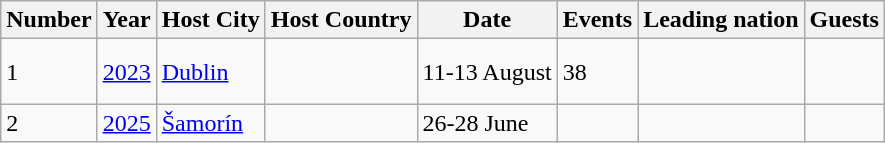<table class="wikitable">
<tr>
<th align=center>Number</th>
<th>Year</th>
<th>Host City</th>
<th>Host Country</th>
<th>Date</th>
<th>Events</th>
<th>Leading nation</th>
<th>Guests</th>
</tr>
<tr>
<td>1</td>
<td><a href='#'>2023</a></td>
<td><a href='#'>Dublin</a></td>
<td></td>
<td>11-13 August</td>
<td>38</td>
<td></td>
<td> <br>  <br> </td>
</tr>
<tr>
<td>2</td>
<td><a href='#'>2025</a></td>
<td><a href='#'>Šamorín</a></td>
<td></td>
<td>26-28 June</td>
<td></td>
<td></td>
<td></td>
</tr>
</table>
